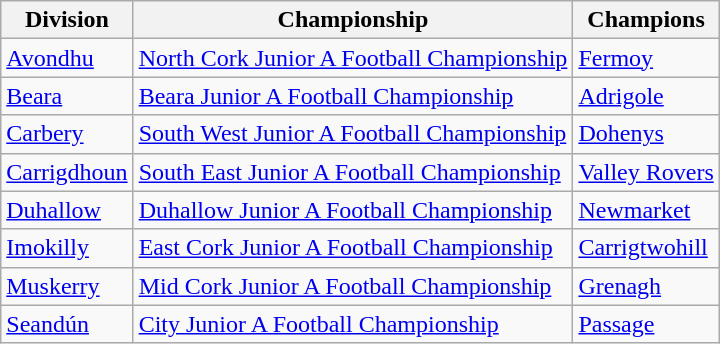<table class="wikitable">
<tr>
<th>Division</th>
<th>Championship</th>
<th>Champions</th>
</tr>
<tr>
<td><a href='#'>Avondhu</a></td>
<td><a href='#'>North Cork Junior A Football Championship</a></td>
<td><a href='#'>Fermoy</a></td>
</tr>
<tr>
<td><a href='#'>Beara</a></td>
<td><a href='#'>Beara Junior A Football Championship</a></td>
<td><a href='#'>Adrigole</a></td>
</tr>
<tr>
<td><a href='#'>Carbery</a></td>
<td><a href='#'>South West Junior A Football Championship</a></td>
<td><a href='#'>Dohenys</a></td>
</tr>
<tr>
<td><a href='#'>Carrigdhoun</a></td>
<td><a href='#'>South East Junior A Football Championship</a></td>
<td><a href='#'>Valley Rovers</a></td>
</tr>
<tr>
<td><a href='#'>Duhallow</a></td>
<td><a href='#'>Duhallow Junior A Football Championship</a></td>
<td><a href='#'>Newmarket</a></td>
</tr>
<tr>
<td><a href='#'>Imokilly</a></td>
<td><a href='#'>East Cork Junior A Football Championship</a></td>
<td><a href='#'>Carrigtwohill</a></td>
</tr>
<tr>
<td><a href='#'>Muskerry</a></td>
<td><a href='#'>Mid Cork Junior A Football Championship</a></td>
<td><a href='#'>Grenagh</a></td>
</tr>
<tr>
<td><a href='#'>Seandún</a></td>
<td><a href='#'>City Junior A Football Championship</a></td>
<td><a href='#'>Passage</a></td>
</tr>
</table>
